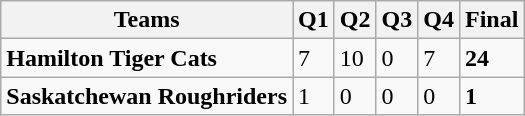<table class="wikitable">
<tr>
<th>Teams</th>
<th>Q1</th>
<th>Q2</th>
<th>Q3</th>
<th>Q4</th>
<th>Final</th>
</tr>
<tr>
<td><strong>Hamilton Tiger Cats</strong></td>
<td>7</td>
<td>10</td>
<td>0</td>
<td>7</td>
<td><strong>24</strong></td>
</tr>
<tr>
<td><strong>Saskatchewan Roughriders</strong></td>
<td>1</td>
<td>0</td>
<td>0</td>
<td>0</td>
<td><strong>1</strong></td>
</tr>
</table>
